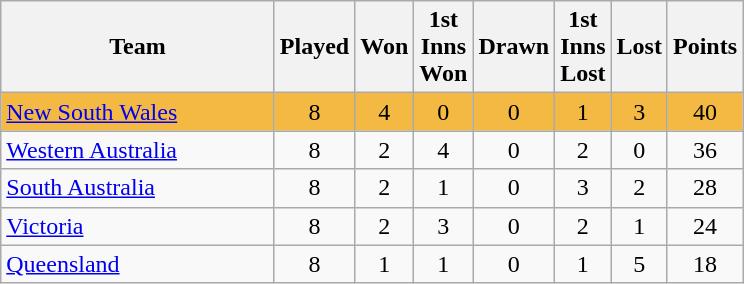<table class="wikitable" style="text-align:center;">
<tr>
<th width=175>Team</th>
<th style="width:30px;" abbr="Played">Played</th>
<th style="width:30px;" abbr="Won">Won</th>
<th style="width:30px;" abbr="1stWon">1st Inns Won</th>
<th style="width:30px;" abbr="Drawn">Drawn</th>
<th style="width:30px;" abbr="1stLost">1st Inns Lost</th>
<th style="width:30px;" abbr="Lost">Lost</th>
<th style="width:30px;" abbr="Points">Points</th>
</tr>
<tr style="background:#f4b942;">
<td style="text-align:left;"><a href='#'>New South Wales</a></td>
<td>8</td>
<td>4</td>
<td>0</td>
<td>0</td>
<td>1</td>
<td>3</td>
<td>40</td>
</tr>
<tr>
<td style="text-align:left;"><a href='#'>Western Australia</a></td>
<td>8</td>
<td>2</td>
<td>4</td>
<td>0</td>
<td>2</td>
<td>0</td>
<td>36</td>
</tr>
<tr>
<td style="text-align:left;"><a href='#'>South Australia</a></td>
<td>8</td>
<td>2</td>
<td>1</td>
<td>0</td>
<td>3</td>
<td>2</td>
<td>28</td>
</tr>
<tr>
<td style="text-align:left;"><a href='#'>Victoria</a></td>
<td>8</td>
<td>2</td>
<td>3</td>
<td>0</td>
<td>2</td>
<td>1</td>
<td>24</td>
</tr>
<tr>
<td style="text-align:left;"><a href='#'>Queensland</a></td>
<td>8</td>
<td>1</td>
<td>1</td>
<td>0</td>
<td>1</td>
<td>5</td>
<td>18</td>
</tr>
</table>
